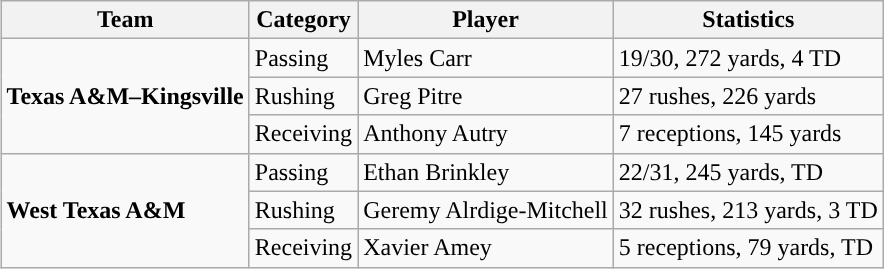<table class="wikitable" style="float: right;">
<tr>
<th>Team</th>
<th>Category</th>
<th>Player</th>
<th>Statistics</th>
</tr>
<tr>
<td rowspan=3><strong>Texas A&M–Kingsville</strong></td>
<td>Passing</td>
<td>Myles Carr</td>
<td>19/30, 272 yards, 4 TD</td>
</tr>
<tr>
<td>Rushing</td>
<td>Greg Pitre</td>
<td>27 rushes, 226 yards</td>
</tr>
<tr>
<td>Receiving</td>
<td>Anthony Autry</td>
<td>7 receptions, 145 yards</td>
</tr>
<tr>
<td rowspan=3><strong>West Texas A&M</strong></td>
<td>Passing</td>
<td>Ethan Brinkley</td>
<td>22/31, 245 yards, TD</td>
</tr>
<tr>
<td>Rushing</td>
<td>Geremy Alrdige-Mitchell</td>
<td>32 rushes, 213 yards, 3 TD</td>
</tr>
<tr>
<td>Receiving</td>
<td>Xavier Amey</td>
<td>5 receptions, 79 yards, TD</td>
</tr>
</table>
